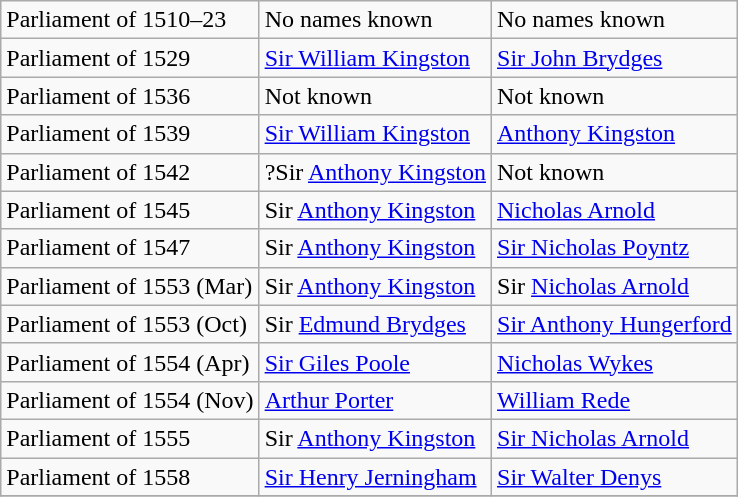<table class="wikitable">
<tr>
<td>Parliament of 1510–23</td>
<td>No names known</td>
<td>No names known</td>
</tr>
<tr>
<td>Parliament of 1529</td>
<td><a href='#'>Sir William Kingston</a></td>
<td><a href='#'>Sir John Brydges</a></td>
</tr>
<tr>
<td>Parliament of 1536</td>
<td>Not known</td>
<td>Not known</td>
</tr>
<tr>
<td>Parliament of 1539</td>
<td><a href='#'>Sir William Kingston</a></td>
<td><a href='#'>Anthony Kingston</a></td>
</tr>
<tr>
<td>Parliament of 1542</td>
<td>?Sir <a href='#'>Anthony Kingston</a></td>
<td>Not known</td>
</tr>
<tr>
<td>Parliament of 1545</td>
<td>Sir <a href='#'>Anthony Kingston</a></td>
<td><a href='#'>Nicholas Arnold</a></td>
</tr>
<tr>
<td>Parliament of 1547</td>
<td>Sir <a href='#'>Anthony Kingston</a></td>
<td><a href='#'>Sir Nicholas Poyntz</a></td>
</tr>
<tr>
<td>Parliament of 1553 (Mar)</td>
<td>Sir <a href='#'>Anthony Kingston</a></td>
<td>Sir <a href='#'>Nicholas Arnold</a></td>
</tr>
<tr>
<td>Parliament of 1553 (Oct)</td>
<td>Sir <a href='#'>Edmund Brydges</a></td>
<td><a href='#'>Sir Anthony Hungerford</a></td>
</tr>
<tr>
<td>Parliament of 1554 (Apr)</td>
<td><a href='#'>Sir Giles Poole</a></td>
<td><a href='#'>Nicholas Wykes</a></td>
</tr>
<tr>
<td>Parliament of 1554 (Nov)</td>
<td><a href='#'>Arthur Porter</a></td>
<td><a href='#'>William Rede</a></td>
</tr>
<tr>
<td>Parliament of 1555</td>
<td>Sir <a href='#'>Anthony Kingston</a></td>
<td><a href='#'>Sir Nicholas Arnold</a></td>
</tr>
<tr>
<td>Parliament of 1558</td>
<td><a href='#'>Sir Henry Jerningham</a></td>
<td><a href='#'>Sir Walter Denys</a></td>
</tr>
<tr>
</tr>
</table>
